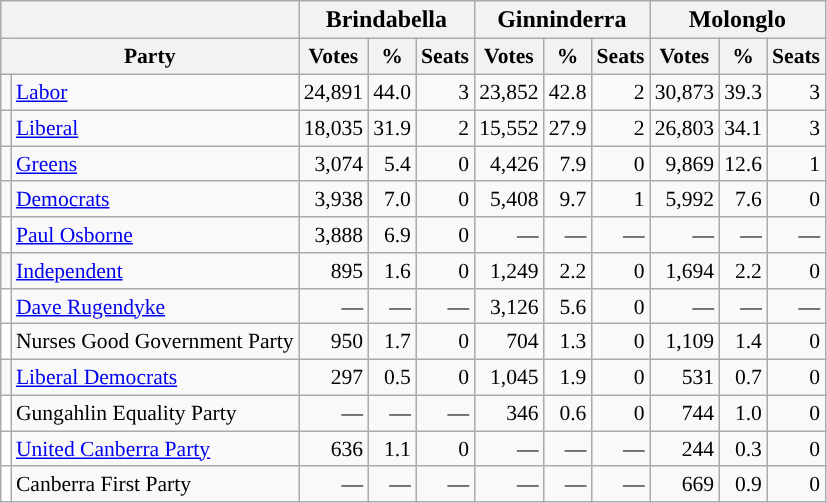<table class="wikitable">
<tr>
<th colspan=2></th>
<th colspan=3>Brindabella</th>
<th colspan=3>Ginninderra</th>
<th colspan=3>Molonglo</th>
</tr>
<tr style="font-size: 0.9em">
<th colspan = 2>Party</th>
<th>Votes</th>
<th>%</th>
<th>Seats</th>
<th>Votes</th>
<th>%</th>
<th>Seats</th>
<th>Votes</th>
<th>%</th>
<th>Seats</th>
</tr>
<tr style="font-size: 0.9em";">
<td style="background:"></td>
<td><a href='#'>Labor</a></td>
<td align="right">24,891</td>
<td align="right">44.0</td>
<td align="right">3</td>
<td align="right">23,852</td>
<td align="right">42.8</td>
<td align="right">2</td>
<td align="right">30,873</td>
<td align="right">39.3</td>
<td align="right">3</td>
</tr>
<tr style="font-size: 0.9em";">
<td style="background:"></td>
<td><a href='#'>Liberal</a></td>
<td align="right">18,035</td>
<td align="right">31.9</td>
<td align="right">2</td>
<td align="right">15,552</td>
<td align="right">27.9</td>
<td align="right">2</td>
<td align="right">26,803</td>
<td align="right">34.1</td>
<td align="right">3</td>
</tr>
<tr style="font-size: 0.9em";">
<td style="background:"></td>
<td><a href='#'>Greens</a></td>
<td align="right">3,074</td>
<td align="right">5.4</td>
<td align="right">0</td>
<td align="right">4,426</td>
<td align="right">7.9</td>
<td align="right">0</td>
<td align="right">9,869</td>
<td align="right">12.6</td>
<td align="right">1</td>
</tr>
<tr style="font-size: 0.9em";">
<td style="background:"></td>
<td><a href='#'>Democrats</a></td>
<td align="right">3,938</td>
<td align="right">7.0</td>
<td align="right">0</td>
<td align="right">5,408</td>
<td align="right">9.7</td>
<td align="right">1</td>
<td align="right">5,992</td>
<td align="right">7.6</td>
<td align="right">0</td>
</tr>
<tr style="font-size: 0.9em";">
<td style="background:white;"></td>
<td><a href='#'>Paul Osborne</a></td>
<td align="right">3,888</td>
<td align="right">6.9</td>
<td align="right">0</td>
<td align="right">—</td>
<td align="right">—</td>
<td align="right">—</td>
<td align="right">—</td>
<td align="right">—</td>
<td align="right">—</td>
</tr>
<tr style="font-size: 0.9em";">
<td style="background:"></td>
<td><a href='#'>Independent</a></td>
<td align="right">895</td>
<td align="right">1.6</td>
<td align="right">0</td>
<td align="right">1,249</td>
<td align="right">2.2</td>
<td align="right">0</td>
<td align="right">1,694</td>
<td align="right">2.2</td>
<td align="right">0</td>
</tr>
<tr style="font-size: 0.9em";">
<td style="background:white;"></td>
<td><a href='#'>Dave Rugendyke</a></td>
<td align="right">—</td>
<td align="right">—</td>
<td align="right">—</td>
<td align="right">3,126</td>
<td align="right">5.6</td>
<td align="right">0</td>
<td align="right">—</td>
<td align="right">—</td>
<td align="right">—</td>
</tr>
<tr style="font-size: 0.9em";">
<td style="background:white;"></td>
<td>Nurses Good Government Party</td>
<td align="right">950</td>
<td align="right">1.7</td>
<td align="right">0</td>
<td align="right">704</td>
<td align="right">1.3</td>
<td align="right">0</td>
<td align="right">1,109</td>
<td align="right">1.4</td>
<td align="right">0</td>
</tr>
<tr style="font-size: 0.9em";">
<td style="background:"></td>
<td><a href='#'>Liberal Democrats</a></td>
<td align="right">297</td>
<td align="right">0.5</td>
<td align="right">0</td>
<td align="right">1,045</td>
<td align="right">1.9</td>
<td align="right">0</td>
<td align="right">531</td>
<td align="right">0.7</td>
<td align="right">0</td>
</tr>
<tr style="font-size: 0.9em";">
<td style="background:white;"></td>
<td>Gungahlin Equality Party</td>
<td align="right">—</td>
<td align="right">—</td>
<td align="right">—</td>
<td align="right">346</td>
<td align="right">0.6</td>
<td align="right">0</td>
<td align="right">744</td>
<td align="right">1.0</td>
<td align="right">0</td>
</tr>
<tr style="font-size: 0.9em";">
<td style="background:white;"></td>
<td><a href='#'>United Canberra Party</a></td>
<td align="right">636</td>
<td align="right">1.1</td>
<td align="right">0</td>
<td align="right">—</td>
<td align="right">—</td>
<td align="right">—</td>
<td align="right">244</td>
<td align="right">0.3</td>
<td align="right">0</td>
</tr>
<tr style="font-size: 0.9em";">
<td style="background:white;"></td>
<td>Canberra First Party</td>
<td align="right">—</td>
<td align="right">—</td>
<td align="right">—</td>
<td align="right">—</td>
<td align="right">—</td>
<td align="right">—</td>
<td align="right">669</td>
<td align="right">0.9</td>
<td align="right">0</td>
</tr>
</table>
